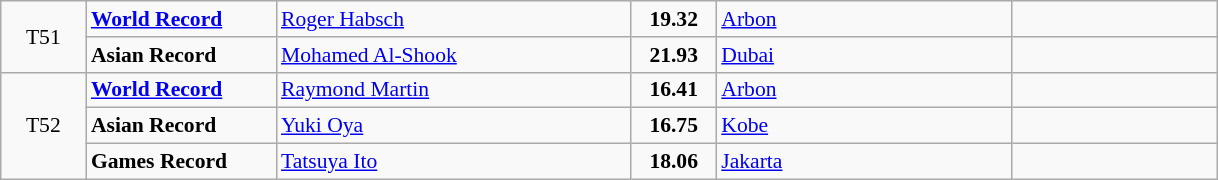<table class="nowrap wikitable" style="font-size:90%">
<tr>
<td align="center" rowspan="2" width="50">T51</td>
<td width="120"><strong><a href='#'>World Record</a></strong></td>
<td width="230"> <a href='#'>Roger Habsch</a></td>
<td align="center" width="50"><strong>19.32</strong></td>
<td width="190"> <a href='#'>Arbon</a></td>
<td align="right" width="130"></td>
</tr>
<tr>
<td><strong>Asian Record</strong></td>
<td> <a href='#'>Mohamed Al-Shook</a></td>
<td align="center"><strong>21.93</strong></td>
<td> <a href='#'>Dubai</a></td>
<td align="right"></td>
</tr>
<tr>
<td align="center" rowspan="3">T52</td>
<td><strong><a href='#'>World Record</a></strong></td>
<td> <a href='#'>Raymond Martin</a></td>
<td align="center"><strong>16.41</strong></td>
<td> <a href='#'>Arbon</a></td>
<td align="right"></td>
</tr>
<tr>
<td><strong>Asian Record</strong></td>
<td> <a href='#'>Yuki Oya</a></td>
<td align="center"><strong>16.75</strong></td>
<td> <a href='#'>Kobe</a></td>
<td align="right"></td>
</tr>
<tr>
<td><strong>Games Record</strong></td>
<td> <a href='#'>Tatsuya Ito</a></td>
<td align="center"><strong>18.06</strong></td>
<td> <a href='#'>Jakarta</a></td>
<td align="right"></td>
</tr>
</table>
